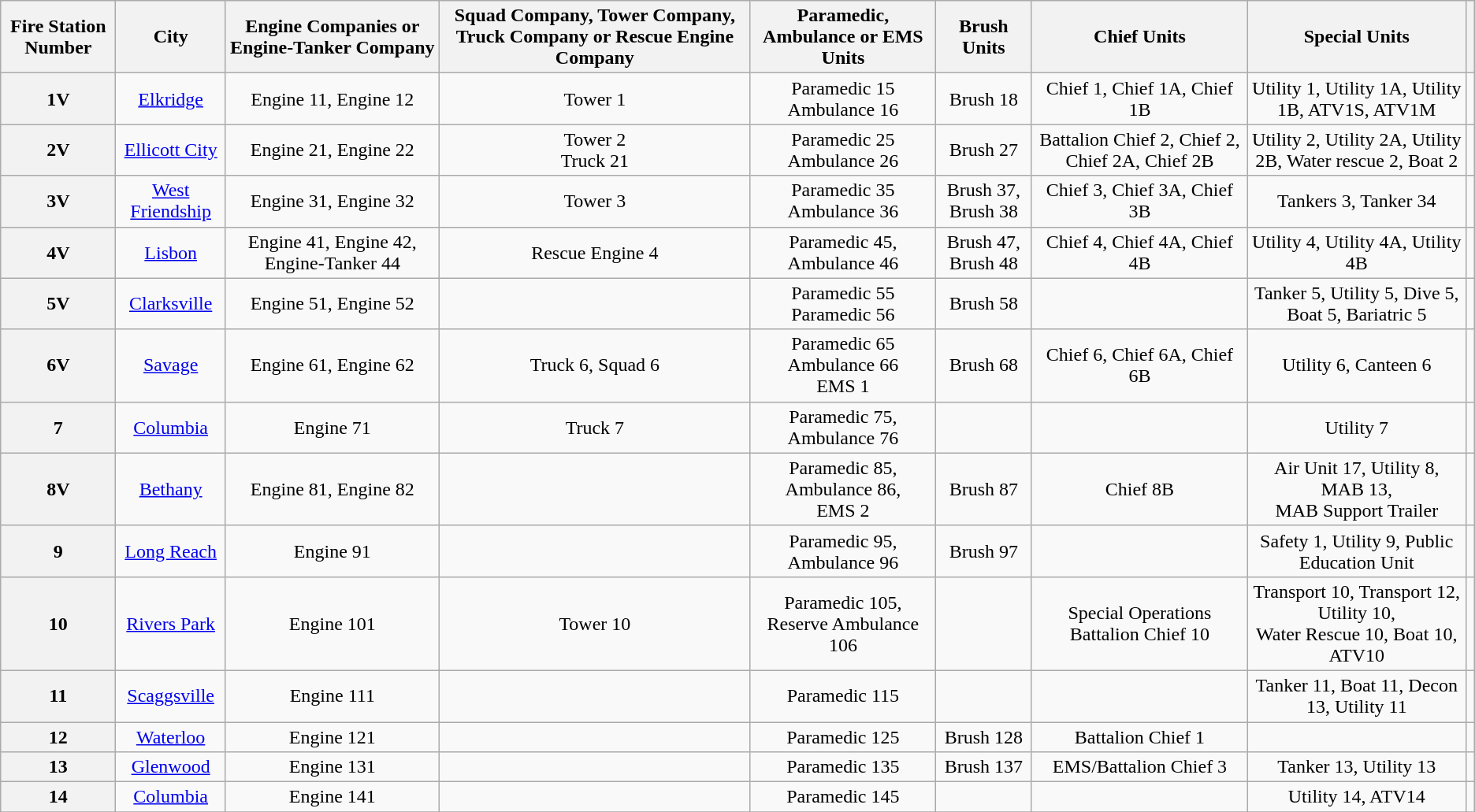<table class=wikitable style="text-align:center;">
<tr>
<th>Fire Station Number</th>
<th>City</th>
<th>Engine Companies or Engine-Tanker Company</th>
<th>Squad Company, Tower Company, Truck Company or Rescue Engine Company</th>
<th>Paramedic, Ambulance or EMS Units</th>
<th>Brush Units</th>
<th>Chief Units</th>
<th>Special Units</th>
<th></th>
</tr>
<tr>
<th>1V</th>
<td><a href='#'>Elkridge</a></td>
<td>Engine 11, Engine 12</td>
<td>Tower 1</td>
<td>Paramedic 15<br>Ambulance 16</td>
<td>Brush 18</td>
<td>Chief 1, Chief 1A, Chief 1B</td>
<td>Utility 1, Utility 1A, Utility 1B, ATV1S, ATV1M</td>
<td></td>
</tr>
<tr>
<th>2V</th>
<td><a href='#'>Ellicott City</a></td>
<td>Engine 21, Engine 22</td>
<td>Tower 2<br>Truck 21</td>
<td>Paramedic 25<br>Ambulance 26</td>
<td>Brush 27</td>
<td>Battalion Chief 2, Chief 2, Chief 2A, Chief 2B</td>
<td>Utility 2, Utility 2A, Utility 2B, Water rescue 2, Boat 2</td>
<td></td>
</tr>
<tr>
<th>3V</th>
<td><a href='#'>West Friendship</a></td>
<td>Engine 31, Engine 32</td>
<td>Tower 3</td>
<td>Paramedic 35<br>Ambulance 36</td>
<td>Brush 37, Brush 38</td>
<td Special Units:Utility 3, Utility 3A, Utility 3B>Chief 3, Chief 3A, Chief 3B</td>
<td>Tankers 3, Tanker 34</td>
<td></td>
</tr>
<tr>
<th>4V</th>
<td><a href='#'>Lisbon</a></td>
<td>Engine 41, Engine 42, Engine-Tanker 44</td>
<td>Rescue Engine 4</td>
<td>Paramedic 45,<br>Ambulance 46</td>
<td>Brush 47, Brush 48</td>
<td>Chief 4, Chief 4A, Chief 4B</td>
<td>Utility 4, Utility 4A, Utility 4B</td>
<td></td>
</tr>
<tr>
<th>5V</th>
<td><a href='#'>Clarksville</a></td>
<td>Engine 51, Engine 52</td>
<td></td>
<td>Paramedic 55<br>Paramedic 56</td>
<td>Brush 58</td>
<td></td>
<td>Tanker 5, Utility 5, Dive 5, Boat 5, Bariatric 5</td>
<td></td>
</tr>
<tr>
<th>6V</th>
<td><a href='#'>Savage</a></td>
<td>Engine 61, Engine 62</td>
<td>Truck 6, Squad 6</td>
<td>Paramedic 65<br>Ambulance 66<br>EMS 1</td>
<td>Brush 68</td>
<td>Chief 6, Chief 6A, Chief 6B</td>
<td>Utility 6, Canteen 6</td>
<td></td>
</tr>
<tr>
<th>7</th>
<td><a href='#'>Columbia</a></td>
<td>Engine 71</td>
<td>Truck 7</td>
<td>Paramedic 75, Ambulance 76</td>
<td></td>
<td></td>
<td>Utility 7</td>
<td></td>
</tr>
<tr>
<th>8V</th>
<td><a href='#'>Bethany</a></td>
<td>Engine 81, Engine 82</td>
<td></td>
<td>Paramedic 85, Ambulance 86,<br>EMS 2</td>
<td>Brush 87</td>
<td>Chief 8B</td>
<td>Air Unit 17, Utility 8, MAB 13,<br>MAB Support Trailer</td>
<td></td>
</tr>
<tr>
<th>9</th>
<td><a href='#'>Long Reach</a></td>
<td>Engine 91</td>
<td></td>
<td>Paramedic 95,<br>Ambulance 96</td>
<td>Brush 97</td>
<td></td>
<td>Safety 1, Utility 9, Public Education Unit</td>
<td></td>
</tr>
<tr>
<th>10</th>
<td><a href='#'>Rivers Park</a></td>
<td>Engine 101</td>
<td>Tower 10</td>
<td>Paramedic 105, Reserve Ambulance 106</td>
<td></td>
<td>Special Operations<br>Battalion Chief 10</td>
<td>Transport 10, Transport 12, Utility 10,<br>Water Rescue 10, Boat 10, ATV10</td>
<td></td>
</tr>
<tr>
<th>11</th>
<td><a href='#'>Scaggsville</a></td>
<td>Engine 111</td>
<td></td>
<td>Paramedic 115</td>
<td></td>
<td></td>
<td>Tanker 11, Boat 11, Decon 13, Utility 11</td>
<td></td>
</tr>
<tr>
<th>12</th>
<td><a href='#'>Waterloo</a></td>
<td>Engine 121</td>
<td></td>
<td>Paramedic 125</td>
<td>Brush 128</td>
<td>Battalion Chief 1</td>
<td></td>
<td></td>
</tr>
<tr>
<th>13</th>
<td><a href='#'>Glenwood</a></td>
<td>Engine 131</td>
<td></td>
<td>Paramedic 135</td>
<td>Brush 137</td>
<td>EMS/Battalion Chief 3</td>
<td>Tanker 13, Utility 13</td>
<td></td>
</tr>
<tr>
<th>14</th>
<td><a href='#'>Columbia</a></td>
<td>Engine 141</td>
<td></td>
<td>Paramedic 145</td>
<td></td>
<td></td>
<td>Utility 14, ATV14</td>
<td></td>
</tr>
<tr>
</tr>
</table>
